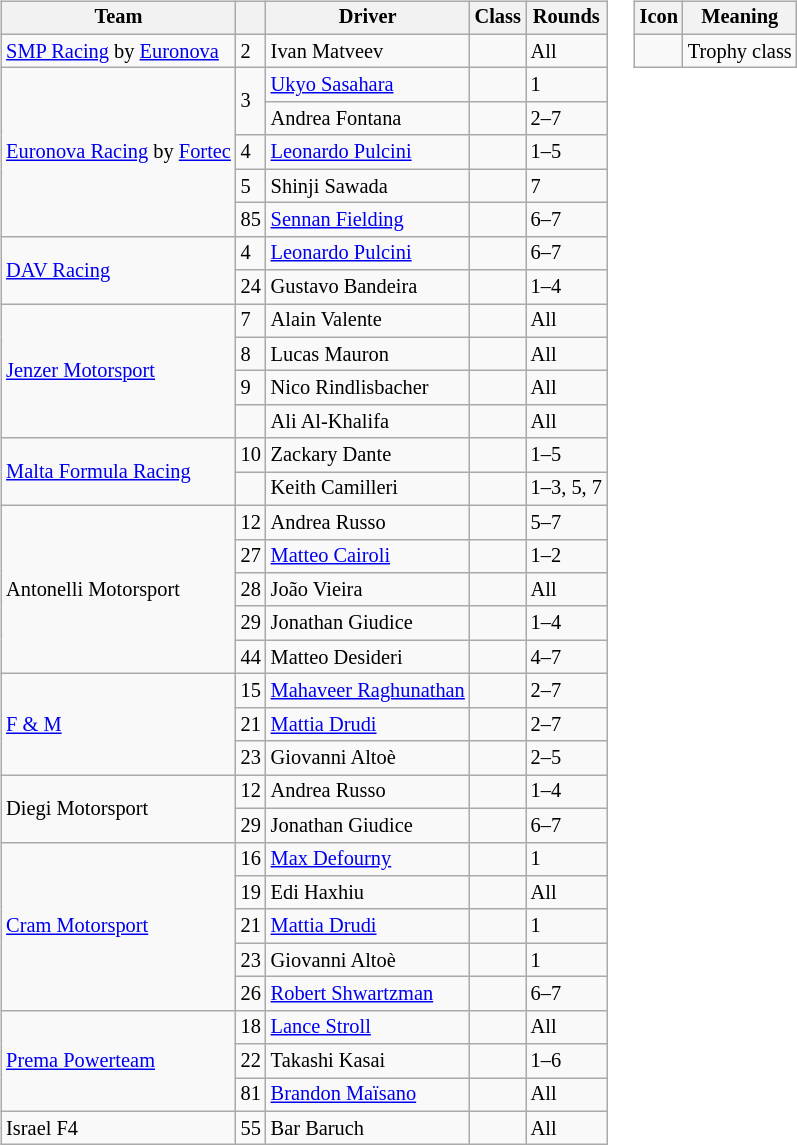<table>
<tr>
<td><br><table class="wikitable" style="font-size: 85%;">
<tr>
<th>Team</th>
<th></th>
<th>Driver</th>
<th>Class</th>
<th>Rounds</th>
</tr>
<tr>
<td> <a href='#'>SMP Racing</a> by <a href='#'>Euronova</a></td>
<td>2</td>
<td> Ivan Matveev</td>
<td></td>
<td>All</td>
</tr>
<tr>
<td rowspan=5 nowrap> <a href='#'>Euronova Racing</a> by <a href='#'>Fortec</a></td>
<td rowspan=2>3</td>
<td> <a href='#'>Ukyo Sasahara</a></td>
<td></td>
<td>1</td>
</tr>
<tr>
<td> Andrea Fontana</td>
<td></td>
<td>2–7</td>
</tr>
<tr>
<td>4</td>
<td> <a href='#'>Leonardo Pulcini</a></td>
<td></td>
<td>1–5</td>
</tr>
<tr>
<td>5</td>
<td> Shinji Sawada</td>
<td></td>
<td>7</td>
</tr>
<tr>
<td>85</td>
<td> <a href='#'>Sennan Fielding</a></td>
<td style="text-align:center"></td>
<td>6–7</td>
</tr>
<tr>
<td rowspan=2> <a href='#'>DAV Racing</a></td>
<td>4</td>
<td> <a href='#'>Leonardo Pulcini</a></td>
<td></td>
<td>6–7</td>
</tr>
<tr>
<td>24</td>
<td> Gustavo Bandeira</td>
<td></td>
<td>1–4</td>
</tr>
<tr>
<td rowspan=4> <a href='#'>Jenzer Motorsport</a></td>
<td>7</td>
<td> Alain Valente</td>
<td></td>
<td>All</td>
</tr>
<tr>
<td>8</td>
<td> Lucas Mauron</td>
<td></td>
<td>All</td>
</tr>
<tr>
<td>9</td>
<td> Nico Rindlisbacher</td>
<td></td>
<td>All</td>
</tr>
<tr>
<td></td>
<td> Ali Al-Khalifa</td>
<td align=center></td>
<td>All</td>
</tr>
<tr>
<td rowspan=2> <a href='#'>Malta Formula Racing</a></td>
<td>10</td>
<td> Zackary Dante</td>
<td></td>
<td>1–5</td>
</tr>
<tr>
<td></td>
<td> Keith Camilleri</td>
<td align=center></td>
<td>1–3, 5, 7</td>
</tr>
<tr>
<td rowspan=5> Antonelli Motorsport</td>
<td>12</td>
<td> Andrea Russo</td>
<td></td>
<td>5–7</td>
</tr>
<tr>
<td>27</td>
<td> <a href='#'>Matteo Cairoli</a></td>
<td></td>
<td>1–2</td>
</tr>
<tr>
<td>28</td>
<td> João Vieira</td>
<td></td>
<td>All</td>
</tr>
<tr>
<td>29</td>
<td> Jonathan Giudice</td>
<td></td>
<td>1–4</td>
</tr>
<tr>
<td>44</td>
<td> Matteo Desideri</td>
<td></td>
<td>4–7</td>
</tr>
<tr>
<td rowspan=3> <a href='#'>F & M</a></td>
<td>15</td>
<td nowrap> <a href='#'>Mahaveer Raghunathan</a></td>
<td></td>
<td>2–7</td>
</tr>
<tr>
<td>21</td>
<td> <a href='#'>Mattia Drudi</a></td>
<td></td>
<td>2–7</td>
</tr>
<tr>
<td>23</td>
<td> Giovanni Altoè</td>
<td></td>
<td>2–5</td>
</tr>
<tr>
<td rowspan=2> Diegi Motorsport</td>
<td>12</td>
<td> Andrea Russo</td>
<td></td>
<td>1–4</td>
</tr>
<tr>
<td>29</td>
<td> Jonathan Giudice</td>
<td></td>
<td>6–7</td>
</tr>
<tr>
<td rowspan=5> <a href='#'>Cram Motorsport</a></td>
<td>16</td>
<td> <a href='#'>Max Defourny</a></td>
<td></td>
<td>1</td>
</tr>
<tr>
<td>19</td>
<td> Edi Haxhiu</td>
<td></td>
<td>All</td>
</tr>
<tr>
<td>21</td>
<td> <a href='#'>Mattia Drudi</a></td>
<td></td>
<td>1</td>
</tr>
<tr>
<td>23</td>
<td> Giovanni Altoè</td>
<td></td>
<td>1</td>
</tr>
<tr>
<td>26</td>
<td> <a href='#'>Robert Shwartzman</a></td>
<td></td>
<td>6–7</td>
</tr>
<tr>
<td rowspan=3> <a href='#'>Prema Powerteam</a></td>
<td>18</td>
<td> <a href='#'>Lance Stroll</a></td>
<td></td>
<td>All</td>
</tr>
<tr>
<td>22</td>
<td> Takashi Kasai</td>
<td></td>
<td>1–6</td>
</tr>
<tr>
<td>81</td>
<td> <a href='#'>Brandon Maïsano</a></td>
<td style="text-align:center"></td>
<td>All</td>
</tr>
<tr>
<td> Israel F4</td>
<td>55</td>
<td> Bar Baruch</td>
<td></td>
<td>All</td>
</tr>
</table>
</td>
<td valign="top"><br><table align="right" class="wikitable" style="font-size: 85%;">
<tr>
<th>Icon</th>
<th>Meaning</th>
</tr>
<tr>
<td style="text-align:center"></td>
<td>Trophy class</td>
</tr>
</table>
</td>
</tr>
</table>
